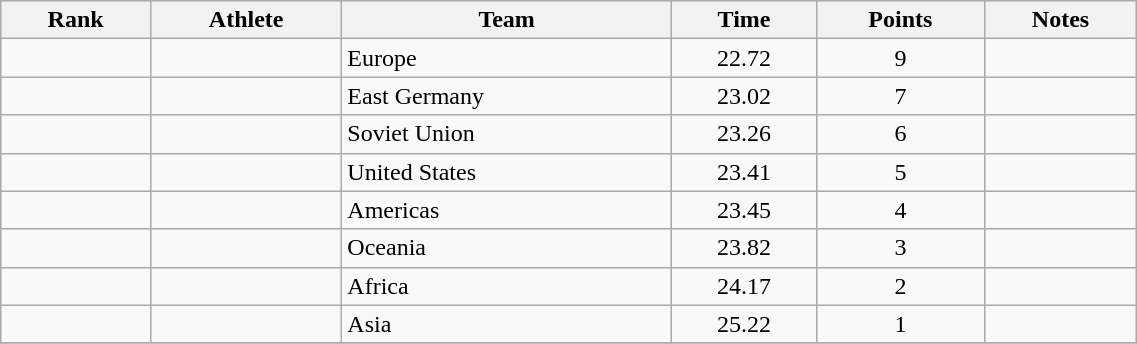<table class="wikitable sortable" style="text-align:center" width="60%">
<tr>
<th>Rank</th>
<th>Athlete</th>
<th>Team</th>
<th>Time</th>
<th>Points</th>
<th>Notes</th>
</tr>
<tr>
<td></td>
<td align="left"></td>
<td align=left>Europe</td>
<td>22.72</td>
<td>9</td>
<td></td>
</tr>
<tr>
<td></td>
<td align="left"></td>
<td align=left>East Germany</td>
<td>23.02</td>
<td>7</td>
<td></td>
</tr>
<tr>
<td></td>
<td align="left"></td>
<td align=left>Soviet Union</td>
<td>23.26</td>
<td>6</td>
<td></td>
</tr>
<tr>
<td></td>
<td align="left"></td>
<td align=left>United States</td>
<td>23.41</td>
<td>5</td>
<td></td>
</tr>
<tr>
<td></td>
<td align="left"></td>
<td align=left>Americas</td>
<td>23.45</td>
<td>4</td>
<td></td>
</tr>
<tr>
<td></td>
<td align="left"></td>
<td align=left>Oceania</td>
<td>23.82</td>
<td>3</td>
<td></td>
</tr>
<tr>
<td></td>
<td align="left"></td>
<td align=left>Africa</td>
<td>24.17</td>
<td>2</td>
<td></td>
</tr>
<tr>
<td></td>
<td align="left"></td>
<td align=left>Asia</td>
<td>25.22</td>
<td>1</td>
<td></td>
</tr>
<tr>
</tr>
</table>
